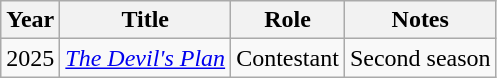<table class="wikitable sortable">
<tr>
<th>Year</th>
<th>Title</th>
<th>Role</th>
<th class="unsortable">Notes</th>
</tr>
<tr>
<td>2025</td>
<td><em><a href='#'>The Devil's Plan</a></em></td>
<td>Contestant</td>
<td>Second season</td>
</tr>
</table>
